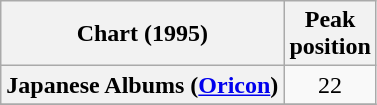<table class="wikitable sortable plainrowheaders" style="text-align:center">
<tr>
<th scope="col">Chart (1995)</th>
<th scope="col">Peak<br>position</th>
</tr>
<tr>
<th scope="row">Japanese Albums (<a href='#'>Oricon</a>)</th>
<td align="center">22</td>
</tr>
<tr>
</tr>
</table>
